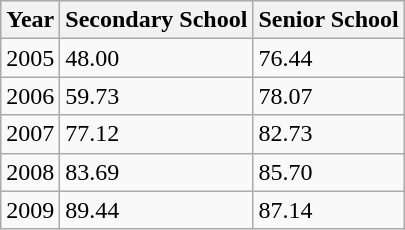<table class="wikitable">
<tr>
<th>Year</th>
<th>Secondary School</th>
<th>Senior School</th>
</tr>
<tr>
<td>2005</td>
<td>48.00</td>
<td>76.44</td>
</tr>
<tr>
<td>2006</td>
<td>59.73</td>
<td>78.07</td>
</tr>
<tr>
<td>2007</td>
<td>77.12</td>
<td>82.73</td>
</tr>
<tr>
<td>2008</td>
<td>83.69</td>
<td>85.70</td>
</tr>
<tr>
<td>2009</td>
<td>89.44</td>
<td>87.14</td>
</tr>
</table>
